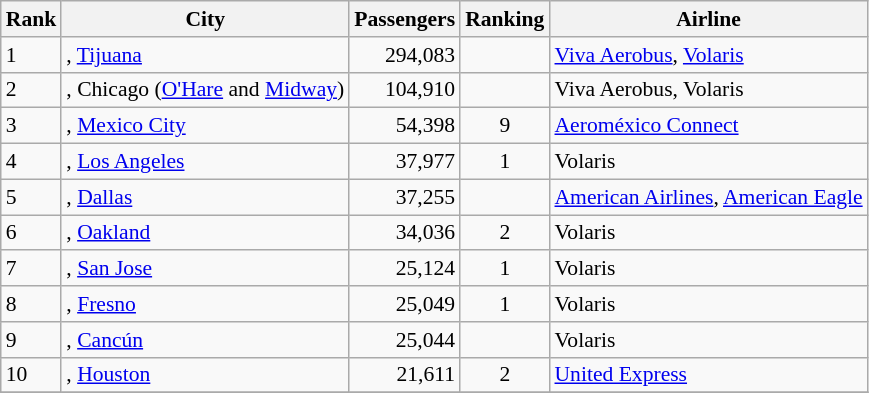<table class="wikitable" style="font-size: 90%" width= align=>
<tr>
<th>Rank</th>
<th>City</th>
<th>Passengers</th>
<th>Ranking</th>
<th>Airline</th>
</tr>
<tr>
<td>1</td>
<td>, <a href='#'>Tijuana</a></td>
<td align="right">294,083</td>
<td align="center"></td>
<td><a href='#'>Viva Aerobus</a>, <a href='#'>Volaris</a></td>
</tr>
<tr>
<td>2</td>
<td>, Chicago (<a href='#'>O'Hare</a> and <a href='#'>Midway</a>)</td>
<td align="right">104,910</td>
<td align="center"></td>
<td>Viva Aerobus, Volaris</td>
</tr>
<tr>
<td>3</td>
<td>, <a href='#'>Mexico City</a></td>
<td align="right">54,398</td>
<td align="center"> 9</td>
<td><a href='#'>Aeroméxico Connect</a></td>
</tr>
<tr>
<td>4</td>
<td>, <a href='#'>Los Angeles</a></td>
<td align="right">37,977</td>
<td align="center"> 1</td>
<td>Volaris</td>
</tr>
<tr>
<td>5</td>
<td>, <a href='#'>Dallas</a></td>
<td align="right">37,255</td>
<td align="center"></td>
<td><a href='#'>American Airlines</a>, <a href='#'>American Eagle</a></td>
</tr>
<tr>
<td>6</td>
<td>, <a href='#'>Oakland</a></td>
<td align="right">34,036</td>
<td align="center"> 2</td>
<td>Volaris</td>
</tr>
<tr>
<td>7</td>
<td>, <a href='#'>San Jose</a></td>
<td align="right">25,124</td>
<td align="center"> 1</td>
<td>Volaris</td>
</tr>
<tr>
<td>8</td>
<td>, <a href='#'>Fresno</a></td>
<td align="right">25,049</td>
<td align="center"> 1</td>
<td>Volaris</td>
</tr>
<tr>
<td>9</td>
<td>, <a href='#'>Cancún</a></td>
<td align="right">25,044</td>
<td align="center"></td>
<td>Volaris</td>
</tr>
<tr>
<td>10</td>
<td>, <a href='#'>Houston</a></td>
<td align="right">21,611</td>
<td align="center"> 2</td>
<td><a href='#'>United Express</a></td>
</tr>
<tr>
</tr>
</table>
